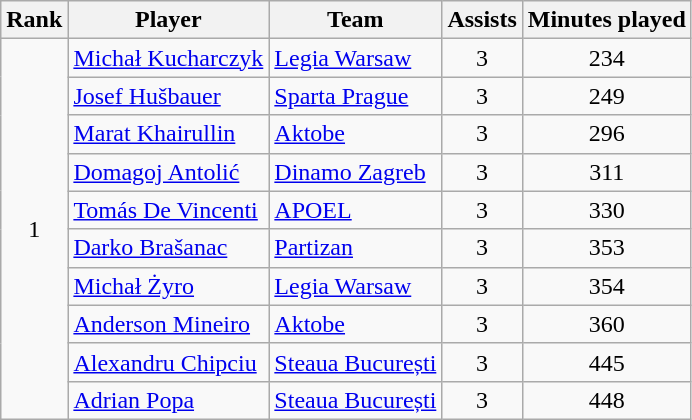<table class="wikitable" style="text-align:center">
<tr>
<th>Rank</th>
<th>Player</th>
<th>Team</th>
<th>Assists</th>
<th>Minutes played</th>
</tr>
<tr>
<td rowspan=10>1</td>
<td align=left> <a href='#'>Michał Kucharczyk</a></td>
<td align=left> <a href='#'>Legia Warsaw</a></td>
<td>3</td>
<td>234</td>
</tr>
<tr>
<td align=left> <a href='#'>Josef Hušbauer</a></td>
<td align=left> <a href='#'>Sparta Prague</a></td>
<td>3</td>
<td>249</td>
</tr>
<tr>
<td align=left> <a href='#'>Marat Khairullin</a></td>
<td align=left> <a href='#'>Aktobe</a></td>
<td>3</td>
<td>296</td>
</tr>
<tr>
<td align=left> <a href='#'>Domagoj Antolić</a></td>
<td align=left> <a href='#'>Dinamo Zagreb</a></td>
<td>3</td>
<td>311</td>
</tr>
<tr>
<td align=left> <a href='#'>Tomás De Vincenti</a></td>
<td align=left> <a href='#'>APOEL</a></td>
<td>3</td>
<td>330</td>
</tr>
<tr>
<td align=left> <a href='#'>Darko Brašanac</a></td>
<td align=left> <a href='#'>Partizan</a></td>
<td>3</td>
<td>353</td>
</tr>
<tr>
<td align=left> <a href='#'>Michał Żyro</a></td>
<td align=left> <a href='#'>Legia Warsaw</a></td>
<td>3</td>
<td>354</td>
</tr>
<tr>
<td align=left> <a href='#'>Anderson Mineiro</a></td>
<td align=left> <a href='#'>Aktobe</a></td>
<td>3</td>
<td>360</td>
</tr>
<tr>
<td align=left> <a href='#'>Alexandru Chipciu</a></td>
<td align=left> <a href='#'>Steaua București</a></td>
<td>3</td>
<td>445</td>
</tr>
<tr>
<td align=left> <a href='#'>Adrian Popa</a></td>
<td align=left> <a href='#'>Steaua București</a></td>
<td>3</td>
<td>448</td>
</tr>
</table>
